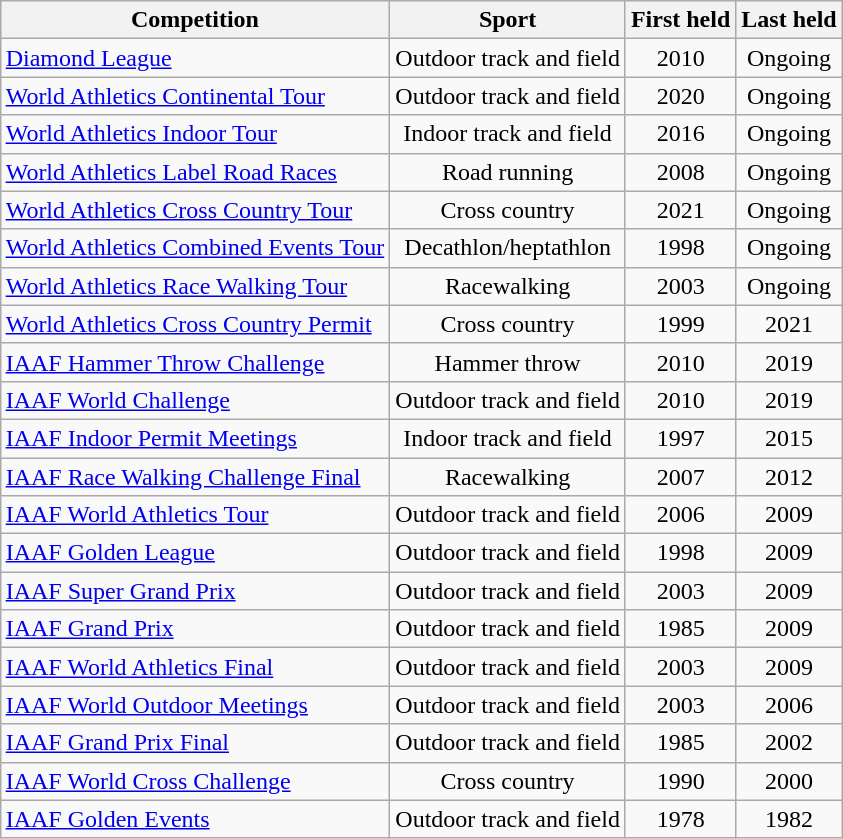<table class="wikitable sortable" style="text-align:center; float:right">
<tr>
<th>Competition</th>
<th>Sport</th>
<th>First held</th>
<th>Last held</th>
</tr>
<tr>
<td align=left><a href='#'>Diamond League</a></td>
<td>Outdoor track and field</td>
<td>2010</td>
<td>Ongoing</td>
</tr>
<tr>
<td align=left><a href='#'>World Athletics Continental Tour</a></td>
<td>Outdoor track and field</td>
<td>2020</td>
<td>Ongoing</td>
</tr>
<tr>
<td align=left><a href='#'>World Athletics Indoor Tour</a></td>
<td>Indoor track and field</td>
<td>2016</td>
<td>Ongoing</td>
</tr>
<tr>
<td align=left><a href='#'>World Athletics Label Road Races</a></td>
<td>Road running</td>
<td>2008</td>
<td>Ongoing</td>
</tr>
<tr>
<td align=left><a href='#'>World Athletics Cross Country Tour</a></td>
<td>Cross country</td>
<td>2021</td>
<td>Ongoing</td>
</tr>
<tr>
<td align=left><a href='#'>World Athletics Combined Events Tour</a></td>
<td>Decathlon/heptathlon</td>
<td>1998</td>
<td>Ongoing</td>
</tr>
<tr>
<td align=left><a href='#'>World Athletics Race Walking Tour</a></td>
<td>Racewalking</td>
<td>2003</td>
<td>Ongoing</td>
</tr>
<tr>
<td align=left><a href='#'>World Athletics Cross Country Permit</a></td>
<td>Cross country</td>
<td>1999</td>
<td>2021</td>
</tr>
<tr>
<td align=left><a href='#'>IAAF Hammer Throw Challenge</a></td>
<td>Hammer throw</td>
<td>2010</td>
<td>2019<br></td>
</tr>
<tr>
<td align=left><a href='#'>IAAF World Challenge</a></td>
<td>Outdoor track and field</td>
<td>2010</td>
<td>2019</td>
</tr>
<tr>
<td align=left><a href='#'>IAAF Indoor Permit Meetings</a></td>
<td>Indoor track and field</td>
<td>1997</td>
<td>2015</td>
</tr>
<tr>
<td align=left><a href='#'>IAAF Race Walking Challenge Final</a></td>
<td>Racewalking</td>
<td>2007</td>
<td>2012</td>
</tr>
<tr>
<td align=left><a href='#'>IAAF World Athletics Tour</a></td>
<td>Outdoor track and field</td>
<td>2006</td>
<td>2009</td>
</tr>
<tr>
<td align=left><a href='#'>IAAF Golden League</a></td>
<td>Outdoor track and field</td>
<td>1998</td>
<td>2009</td>
</tr>
<tr>
<td align=left><a href='#'>IAAF Super Grand Prix</a></td>
<td>Outdoor track and field</td>
<td>2003</td>
<td>2009</td>
</tr>
<tr>
<td align=left><a href='#'>IAAF Grand Prix</a></td>
<td>Outdoor track and field</td>
<td>1985</td>
<td>2009</td>
</tr>
<tr>
<td align=left><a href='#'>IAAF World Athletics Final</a></td>
<td>Outdoor track and field</td>
<td>2003</td>
<td>2009</td>
</tr>
<tr>
<td align=left><a href='#'>IAAF World Outdoor Meetings</a></td>
<td>Outdoor track and field</td>
<td>2003</td>
<td>2006</td>
</tr>
<tr>
<td align=left><a href='#'>IAAF Grand Prix Final</a></td>
<td>Outdoor track and field</td>
<td>1985</td>
<td>2002</td>
</tr>
<tr>
<td align=left><a href='#'>IAAF World Cross Challenge</a></td>
<td>Cross country</td>
<td>1990</td>
<td>2000</td>
</tr>
<tr>
<td align=left><a href='#'>IAAF Golden Events</a></td>
<td>Outdoor track and field</td>
<td>1978</td>
<td>1982</td>
</tr>
</table>
